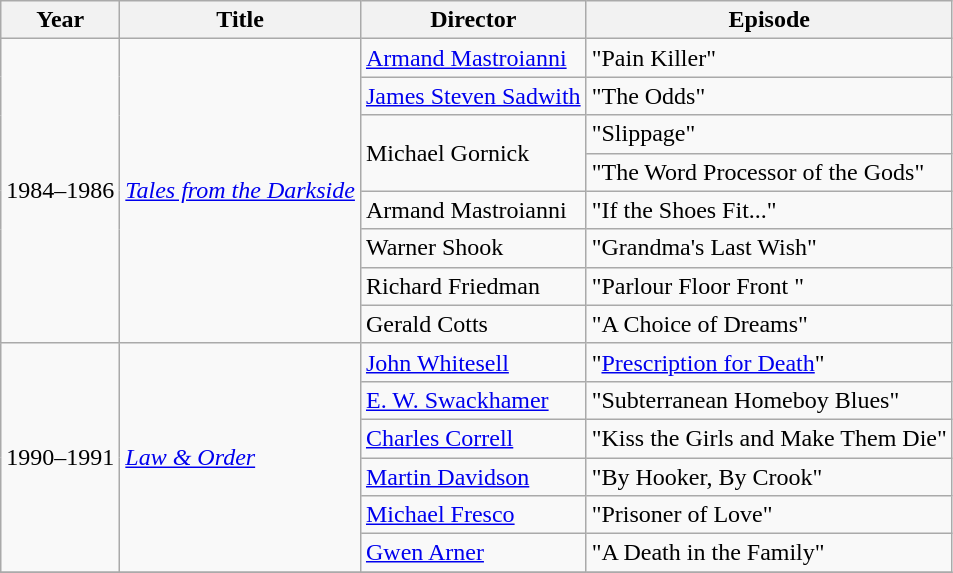<table class="wikitable">
<tr>
<th>Year</th>
<th>Title</th>
<th>Director</th>
<th>Episode</th>
</tr>
<tr>
<td rowspan=8>1984–1986</td>
<td rowspan=8><em><a href='#'>Tales from the Darkside</a></em></td>
<td><a href='#'>Armand Mastroianni</a></td>
<td>"Pain Killer"</td>
</tr>
<tr>
<td><a href='#'>James Steven Sadwith</a></td>
<td>"The Odds"</td>
</tr>
<tr>
<td rowspan=2>Michael Gornick</td>
<td>"Slippage"</td>
</tr>
<tr>
<td>"The Word Processor of the Gods"</td>
</tr>
<tr>
<td>Armand Mastroianni</td>
<td>"If the Shoes Fit..."</td>
</tr>
<tr>
<td>Warner Shook</td>
<td>"Grandma's Last Wish"</td>
</tr>
<tr>
<td>Richard Friedman</td>
<td>"Parlour Floor Front "</td>
</tr>
<tr>
<td>Gerald Cotts</td>
<td>"A Choice of Dreams"</td>
</tr>
<tr>
<td rowspan=6>1990–1991</td>
<td rowspan=6><em><a href='#'>Law & Order</a></em></td>
<td><a href='#'>John Whitesell</a></td>
<td>"<a href='#'>Prescription for Death</a>"</td>
</tr>
<tr>
<td><a href='#'>E. W. Swackhamer</a></td>
<td>"Subterranean Homeboy Blues"</td>
</tr>
<tr>
<td><a href='#'>Charles Correll</a></td>
<td>"Kiss the Girls and Make Them Die"</td>
</tr>
<tr>
<td><a href='#'>Martin Davidson</a></td>
<td>"By Hooker, By Crook"</td>
</tr>
<tr>
<td><a href='#'>Michael Fresco</a></td>
<td>"Prisoner of Love"</td>
</tr>
<tr>
<td><a href='#'>Gwen Arner</a></td>
<td>"A Death in the Family"</td>
</tr>
<tr>
</tr>
</table>
